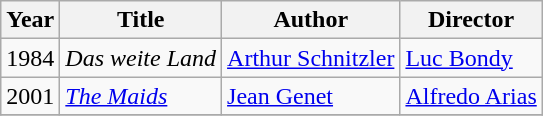<table class="wikitable">
<tr>
<th>Year</th>
<th>Title</th>
<th>Author</th>
<th>Director</th>
</tr>
<tr>
<td>1984</td>
<td><em>Das weite Land</em></td>
<td><a href='#'>Arthur Schnitzler</a></td>
<td><a href='#'>Luc Bondy</a></td>
</tr>
<tr>
<td>2001</td>
<td><em><a href='#'>The Maids</a></em></td>
<td><a href='#'>Jean Genet</a></td>
<td><a href='#'>Alfredo Arias</a></td>
</tr>
<tr>
</tr>
</table>
